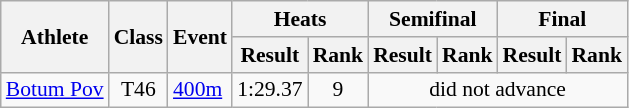<table class=wikitable style="font-size:90%">
<tr>
<th rowspan="2">Athlete</th>
<th rowspan="2">Class</th>
<th rowspan="2">Event</th>
<th colspan="2">Heats</th>
<th colspan="2">Semifinal</th>
<th colspan="2">Final</th>
</tr>
<tr>
<th>Result</th>
<th>Rank</th>
<th>Result</th>
<th>Rank</th>
<th>Result</th>
<th>Rank</th>
</tr>
<tr>
<td><a href='#'>Botum Pov</a></td>
<td style="text-align:center;">T46</td>
<td><a href='#'>400m</a></td>
<td style="text-align:center;">1:29.37</td>
<td style="text-align:center;">9</td>
<td style="text-align:center;" colspan="4">did not advance</td>
</tr>
</table>
